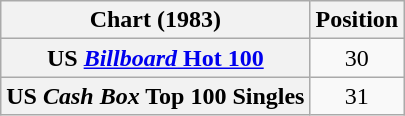<table class="wikitable plainrowheaders" style="text-align:center">
<tr>
<th scope="col">Chart (1983)</th>
<th scope="col">Position</th>
</tr>
<tr>
<th scope="row">US <a href='#'><em>Billboard</em> Hot 100</a></th>
<td>30</td>
</tr>
<tr>
<th scope="row">US <em>Cash Box</em> Top 100 Singles</th>
<td>31</td>
</tr>
</table>
